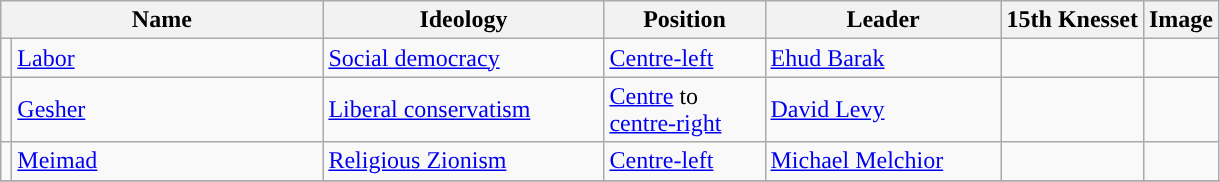<table class="wikitable">
<tr>
<th colspan=2>Name</th>
<th>Ideology</th>
<th>Position</th>
<th>Leader</th>
<th>15th Knesset</th>
<th>Image</th>
</tr>
<tr>
<td style="background: "></td>
<td style="width:200px"><a href='#'>Labor</a></td>
<td style="width:180px"><a href='#'>Social democracy</a></td>
<td style="width:100px"><a href='#'>Centre-left</a></td>
<td style="width:150px"><a href='#'>Ehud Barak</a></td>
<td></td>
<td></td>
</tr>
<tr>
<td style="background: "></td>
<td style="width:200px"><a href='#'>Gesher</a></td>
<td style="width:180px"><a href='#'>Liberal conservatism</a></td>
<td style="width:100px"><a href='#'>Centre</a> to <a href='#'>centre-right</a></td>
<td style="width:150px"><a href='#'>David Levy</a></td>
<td></td>
<td></td>
</tr>
<tr>
<td style="background: "></td>
<td style="width:200px"><a href='#'>Meimad</a></td>
<td style="width:180px"><a href='#'>Religious Zionism</a></td>
<td style="width:100px"><a href='#'>Centre-left</a></td>
<td style="width:150px"><a href='#'>Michael Melchior</a></td>
<td></td>
<td></td>
</tr>
<tr>
</tr>
</table>
